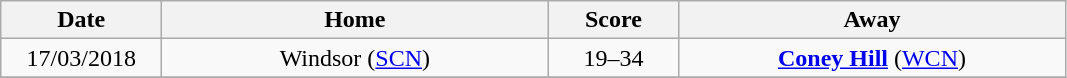<table class="wikitable" style="text-align: center">
<tr>
<th width=100>Date</th>
<th width=250>Home</th>
<th width=80>Score</th>
<th width=250>Away</th>
</tr>
<tr>
<td>17/03/2018</td>
<td>Windsor (<a href='#'>SCN</a>)</td>
<td>19–34</td>
<td><strong><a href='#'>Coney Hill</a></strong> (<a href='#'>WCN</a>)</td>
</tr>
<tr>
</tr>
</table>
